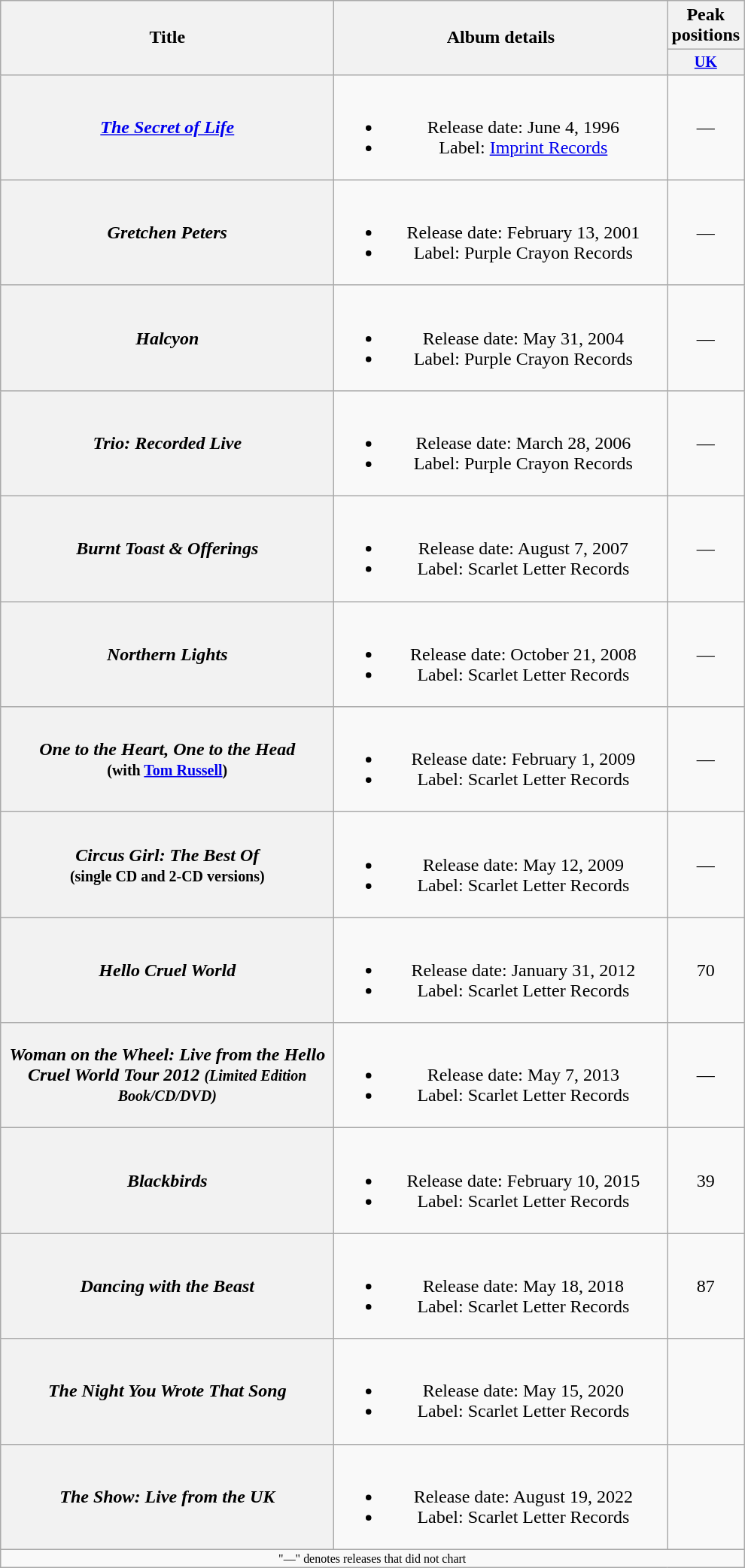<table class="wikitable plainrowheaders" style="text-align:center;">
<tr>
<th rowspan="2" style="width:18em;">Title</th>
<th rowspan="2" style="width:18em;">Album details</th>
<th>Peak positions</th>
</tr>
<tr style="font-size:smaller;">
<th style="width:60px;"><a href='#'>UK</a><br></th>
</tr>
<tr>
<th scope="row"><em><a href='#'>The Secret of Life</a></em></th>
<td><br><ul><li>Release date: June 4, 1996</li><li>Label: <a href='#'>Imprint Records</a></li></ul></td>
<td>—</td>
</tr>
<tr>
<th scope="row"><em>Gretchen Peters</em></th>
<td><br><ul><li>Release date: February 13, 2001</li><li>Label: Purple Crayon Records</li></ul></td>
<td>—</td>
</tr>
<tr>
<th scope="row"><em>Halcyon</em></th>
<td><br><ul><li>Release date: May 31, 2004</li><li>Label: Purple Crayon Records</li></ul></td>
<td>—</td>
</tr>
<tr>
<th scope="row"><em>Trio: Recorded Live</em></th>
<td><br><ul><li>Release date: March 28, 2006</li><li>Label: Purple Crayon Records</li></ul></td>
<td>—</td>
</tr>
<tr>
<th scope="row"><em>Burnt Toast & Offerings</em></th>
<td><br><ul><li>Release date: August 7, 2007</li><li>Label: Scarlet Letter Records</li></ul></td>
<td>—</td>
</tr>
<tr>
<th scope="row"><em>Northern Lights</em></th>
<td><br><ul><li>Release date: October 21, 2008</li><li>Label: Scarlet Letter Records</li></ul></td>
<td>—</td>
</tr>
<tr>
<th scope="row"><em>One to the Heart, One to the Head</em><br><small>(with <a href='#'>Tom Russell</a>)</small></th>
<td><br><ul><li>Release date: February 1, 2009</li><li>Label: Scarlet Letter Records</li></ul></td>
<td>—</td>
</tr>
<tr>
<th scope="row"><em>Circus Girl: The Best Of</em><br><small>(single CD and 2-CD versions)</small></th>
<td><br><ul><li>Release date: May 12, 2009</li><li>Label: Scarlet Letter Records</li></ul></td>
<td>—</td>
</tr>
<tr>
<th scope="row"><em>Hello Cruel World</em></th>
<td><br><ul><li>Release date: January 31, 2012</li><li>Label: Scarlet Letter Records</li></ul></td>
<td>70</td>
</tr>
<tr>
<th scope="row"><em>Woman on the Wheel: Live from the Hello Cruel World Tour 2012 <small>(Limited Edition Book/CD/DVD)</small></em></th>
<td><br><ul><li>Release date: May 7, 2013</li><li>Label: Scarlet Letter Records</li></ul></td>
<td>—</td>
</tr>
<tr>
<th scope="row"><em>Blackbirds</em></th>
<td><br><ul><li>Release date: February 10, 2015</li><li>Label: Scarlet Letter Records</li></ul></td>
<td>39</td>
</tr>
<tr>
<th scope="row"><em>Dancing with the Beast</em></th>
<td><br><ul><li>Release date: May 18, 2018</li><li>Label: Scarlet Letter Records</li></ul></td>
<td>87</td>
</tr>
<tr>
<th scope="row"><em>The Night You Wrote That Song</em></th>
<td><br><ul><li>Release date: May 15, 2020</li><li>Label: Scarlet Letter Records</li></ul></td>
<td></td>
</tr>
<tr>
<th scope="row"><em>The Show: Live from the UK</em></th>
<td><br><ul><li>Release date: August 19, 2022</li><li>Label: Scarlet Letter Records</li></ul></td>
<td></td>
</tr>
<tr>
<td colspan="3" style="font-size:8pt">"—" denotes releases that did not chart</td>
</tr>
</table>
